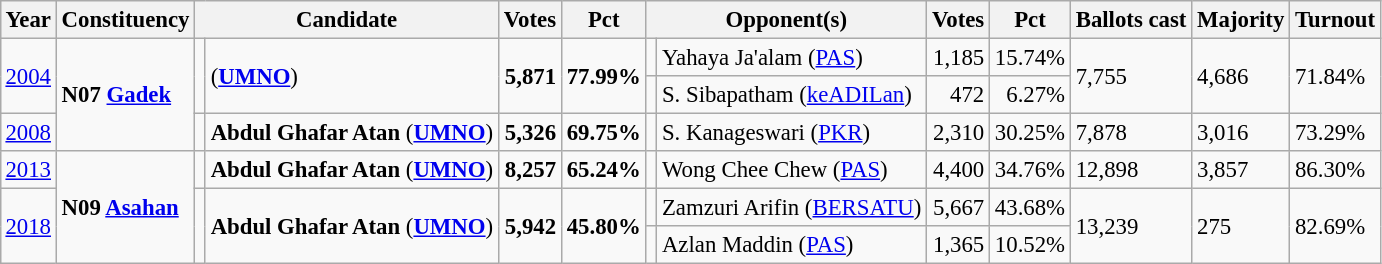<table class="wikitable" style="margin:0.5em ; font-size:95%">
<tr>
<th>Year</th>
<th>Constituency</th>
<th colspan=2>Candidate</th>
<th>Votes</th>
<th>Pct</th>
<th colspan=2>Opponent(s)</th>
<th>Votes</th>
<th>Pct</th>
<th>Ballots cast</th>
<th>Majority</th>
<th>Turnout</th>
</tr>
<tr>
<td rowspan=2><a href='#'>2004</a></td>
<td rowspan=3><strong>N07 <a href='#'>Gadek</a></strong></td>
<td rowspan=2 ></td>
<td rowspan=2> (<a href='#'><strong>UMNO</strong></a>)</td>
<td rowspan=2 align="right"><strong>5,871</strong></td>
<td rowspan=2><strong>77.99%</strong></td>
<td></td>
<td>Yahaya Ja'alam (<a href='#'>PAS</a>)</td>
<td align="right">1,185</td>
<td>15.74%</td>
<td rowspan=2>7,755</td>
<td rowspan=2>4,686</td>
<td rowspan=2>71.84%</td>
</tr>
<tr>
<td></td>
<td>S. Sibapatham (<a href='#'>keADILan</a>)</td>
<td align="right">472</td>
<td align=right>6.27%</td>
</tr>
<tr>
<td><a href='#'>2008</a></td>
<td></td>
<td><strong>Abdul Ghafar Atan</strong> (<a href='#'><strong>UMNO</strong></a>)</td>
<td align="right"><strong>5,326</strong></td>
<td><strong>69.75%</strong></td>
<td></td>
<td>S. Kanageswari (<a href='#'>PKR</a>)</td>
<td align="right">2,310</td>
<td>30.25%</td>
<td>7,878</td>
<td>3,016</td>
<td>73.29%</td>
</tr>
<tr>
<td><a href='#'>2013</a></td>
<td rowspan=3><strong>N09 <a href='#'>Asahan</a></strong></td>
<td></td>
<td><strong>Abdul Ghafar Atan</strong> (<a href='#'><strong>UMNO</strong></a>)</td>
<td align="right"><strong>8,257</strong></td>
<td><strong>65.24%</strong></td>
<td></td>
<td>Wong Chee Chew (<a href='#'>PAS</a>)</td>
<td align="right">4,400</td>
<td>34.76%</td>
<td>12,898</td>
<td>3,857</td>
<td>86.30%</td>
</tr>
<tr>
<td rowspan=2><a href='#'>2018</a></td>
<td rowspan=2 ></td>
<td rowspan=2><strong>Abdul Ghafar Atan</strong> (<a href='#'><strong>UMNO</strong></a>)</td>
<td rowspan=2 align="right"><strong>5,942</strong></td>
<td rowspan=2><strong>45.80%</strong></td>
<td></td>
<td>Zamzuri Arifin (<a href='#'>BERSATU</a>)</td>
<td align="right">5,667</td>
<td>43.68%</td>
<td rowspan=2>13,239</td>
<td rowspan=2>275</td>
<td rowspan=2>82.69%</td>
</tr>
<tr>
<td></td>
<td>Azlan Maddin (<a href='#'>PAS</a>)</td>
<td align="right">1,365</td>
<td>10.52%</td>
</tr>
</table>
